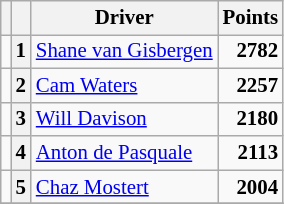<table class="wikitable" style="font-size: 87%;">
<tr>
<th></th>
<th></th>
<th>Driver</th>
<th>Points</th>
</tr>
<tr>
<td></td>
<th>1</th>
<td> <a href='#'>Shane van Gisbergen</a></td>
<td align="right"><strong>2782</strong></td>
</tr>
<tr>
<td></td>
<th>2</th>
<td> <a href='#'>Cam Waters</a></td>
<td align="right"><strong>2257</strong></td>
</tr>
<tr>
<td></td>
<th>3</th>
<td> <a href='#'>Will Davison</a></td>
<td align="right"><strong>2180</strong></td>
</tr>
<tr>
<td></td>
<th>4</th>
<td> <a href='#'>Anton de Pasquale</a></td>
<td align="right"><strong>2113</strong></td>
</tr>
<tr>
<td></td>
<th>5</th>
<td> <a href='#'>Chaz Mostert</a></td>
<td align="right"><strong>2004</strong></td>
</tr>
<tr>
</tr>
</table>
